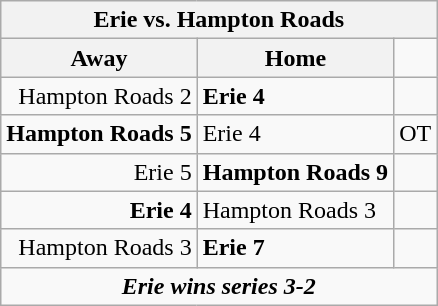<table class="wikitable">
<tr>
<th bgcolor="#DDDDDD" colspan="4">Erie vs. Hampton Roads</th>
</tr>
<tr>
<th>Away</th>
<th>Home</th>
</tr>
<tr>
<td align="right">Hampton Roads 2</td>
<td><strong>Erie 4</strong></td>
<td></td>
</tr>
<tr>
<td align="right"><strong>Hampton Roads 5</strong></td>
<td>Erie 4</td>
<td>OT</td>
</tr>
<tr>
<td align="right">Erie 5</td>
<td><strong>Hampton Roads 9</strong></td>
<td></td>
</tr>
<tr>
<td align="right"><strong>Erie 4</strong></td>
<td>Hampton Roads 3</td>
<td></td>
</tr>
<tr>
<td align="right">Hampton Roads 3</td>
<td><strong>Erie 7</strong></td>
<td></td>
</tr>
<tr align="center">
<td colspan="4"><strong><em>Erie wins series 3-2</em></strong></td>
</tr>
</table>
